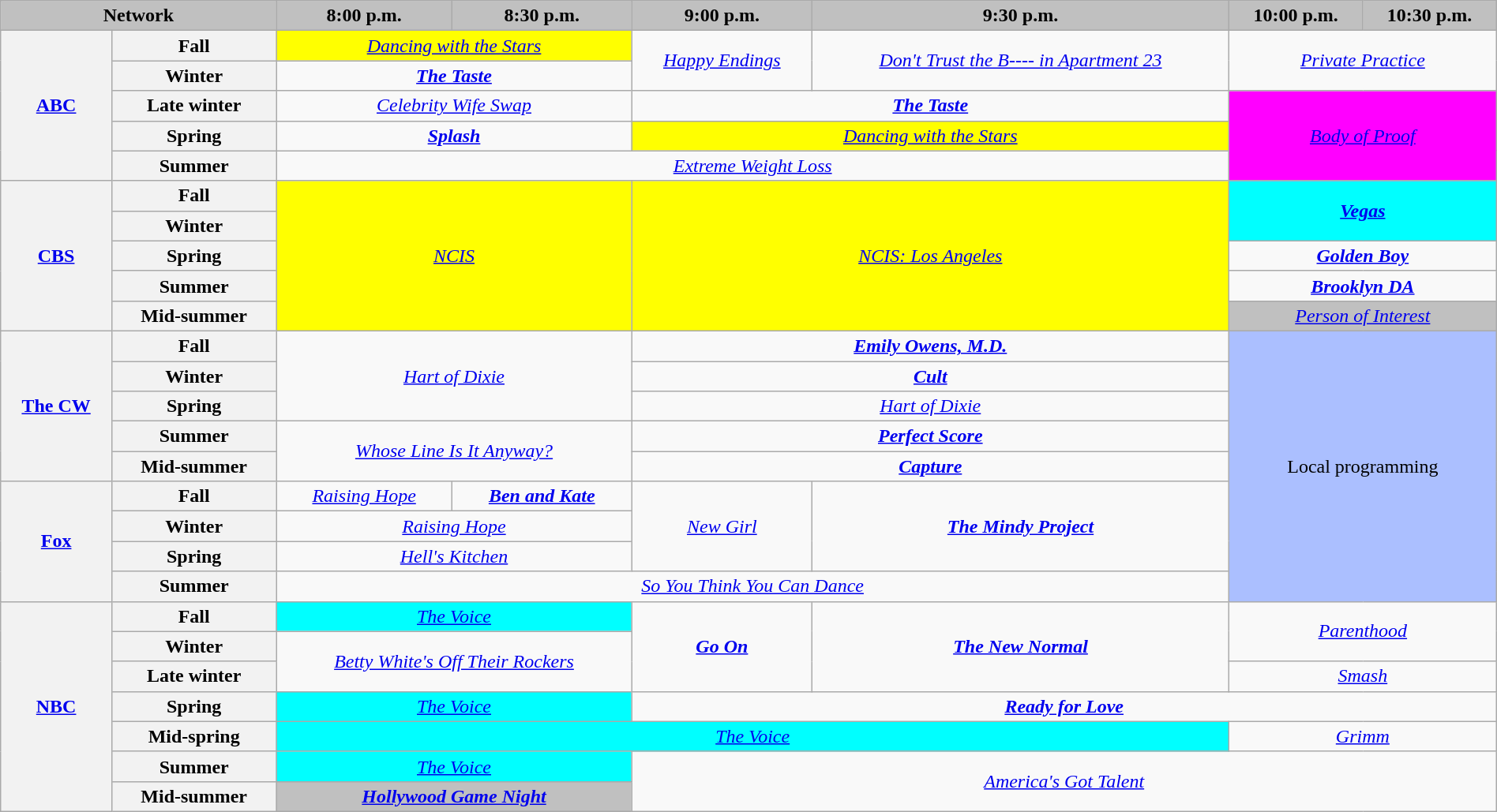<table class="wikitable" style="width:100%;margin-right:0;text-align:center">
<tr>
<th colspan="2" style="background-color:#C0C0C0;text-align:center">Network</th>
<th style="background-color:#C0C0C0;text-align:center">8:00 p.m.</th>
<th style="background-color:#C0C0C0;text-align:center">8:30 p.m.</th>
<th style="background-color:#C0C0C0;text-align:center">9:00 p.m.</th>
<th style="background-color:#C0C0C0;text-align:center">9:30 p.m.</th>
<th style="background-color:#C0C0C0;text-align:center">10:00 p.m.</th>
<th style="background-color:#C0C0C0;text-align:center">10:30 p.m.</th>
</tr>
<tr>
<th rowspan="5"><a href='#'>ABC</a></th>
<th>Fall</th>
<td style="background:#FFFF00;" colspan="2"><em><a href='#'>Dancing with the Stars</a></em> </td>
<td rowspan="2"><em><a href='#'>Happy Endings</a></em></td>
<td rowspan="2"><em><a href='#'>Don't Trust the B---- in Apartment 23</a></em></td>
<td rowspan="2" colspan="2"><em><a href='#'>Private Practice</a></em></td>
</tr>
<tr>
<th>Winter</th>
<td colspan="2"><strong><em><a href='#'>The Taste</a></em></strong></td>
</tr>
<tr>
<th>Late winter</th>
<td colspan="2"><em><a href='#'>Celebrity Wife Swap</a></em></td>
<td colspan="2"><strong><em><a href='#'>The Taste</a></em></strong></td>
<td colspan="2" rowspan="3" style="background:#FF00FF;"><em><a href='#'>Body of Proof</a></em> </td>
</tr>
<tr>
<th>Spring</th>
<td colspan="2"><strong><em><a href='#'>Splash</a></em></strong></td>
<td colspan="2" style="background:#FFFF00;"><em><a href='#'>Dancing with the Stars</a></em> </td>
</tr>
<tr>
<th>Summer</th>
<td colspan="4"><em><a href='#'>Extreme Weight Loss</a></em></td>
</tr>
<tr>
<th rowspan="5"><a href='#'>CBS</a></th>
<th>Fall</th>
<td rowspan="5" colspan="2" style="background:#FFFF00;"><em><a href='#'>NCIS</a></em> </td>
<td style="background:#FFFF00;" rowspan="5" colspan="2"><em><a href='#'>NCIS: Los Angeles</a></em> </td>
<td style="background:#00FFFF;" rowspan="2" colspan="2"><strong><em><a href='#'>Vegas</a></em></strong> </td>
</tr>
<tr>
<th>Winter</th>
</tr>
<tr>
<th>Spring</th>
<td colspan="2"><strong><em><a href='#'>Golden Boy</a></em></strong></td>
</tr>
<tr>
<th>Summer</th>
<td colspan="2"><strong><em><a href='#'>Brooklyn DA</a></em></strong></td>
</tr>
<tr>
<th>Mid-summer</th>
<td colspan="2" style="background:#C0C0C0;"><em><a href='#'>Person of Interest</a></em> </td>
</tr>
<tr>
<th rowspan="5"><a href='#'>The CW</a></th>
<th>Fall</th>
<td rowspan="3" colspan="2"><em><a href='#'>Hart of Dixie</a></em></td>
<td colspan="2"><strong><em><a href='#'>Emily Owens, M.D.</a></em></strong></td>
<td style="background:#abbfff;" rowspan="9" colspan="2">Local programming</td>
</tr>
<tr>
<th>Winter</th>
<td colspan="2"><strong><em><a href='#'>Cult</a></em></strong></td>
</tr>
<tr>
<th>Spring</th>
<td colspan="2"><em><a href='#'>Hart of Dixie</a></em></td>
</tr>
<tr>
<th>Summer</th>
<td rowspan="2" colspan="2"><em><a href='#'>Whose Line Is It Anyway?</a></em></td>
<td colspan="2"><strong><em><a href='#'>Perfect Score</a></em></strong></td>
</tr>
<tr>
<th>Mid-summer</th>
<td colspan="2"><strong><em><a href='#'>Capture</a></em></strong></td>
</tr>
<tr>
<th rowspan="4"><a href='#'>Fox</a></th>
<th>Fall</th>
<td><em><a href='#'>Raising Hope</a></em></td>
<td><strong><em><a href='#'>Ben and Kate</a></em></strong></td>
<td rowspan="3"><em><a href='#'>New Girl</a></em></td>
<td rowspan="3"><strong><em><a href='#'>The Mindy Project</a></em></strong></td>
</tr>
<tr>
<th>Winter</th>
<td colspan="2"><em><a href='#'>Raising Hope</a> </em></td>
</tr>
<tr>
<th>Spring</th>
<td colspan="2"><em><a href='#'>Hell's Kitchen</a></em></td>
</tr>
<tr>
<th>Summer</th>
<td colspan="4"><em><a href='#'>So You Think You Can Dance</a></em></td>
</tr>
<tr>
<th rowspan="7"><a href='#'>NBC</a></th>
<th>Fall</th>
<td colspan="2" style="background:#00FFFF;"><em><a href='#'>The Voice</a></em> </td>
<td rowspan="3"><strong><em><a href='#'>Go On</a></em></strong></td>
<td rowspan="3"><strong><em><a href='#'>The New Normal</a></em></strong></td>
<td rowspan="2" colspan="2"><em><a href='#'>Parenthood</a></em></td>
</tr>
<tr>
<th>Winter</th>
<td rowspan="2" colspan="2"><em><a href='#'>Betty White's Off Their Rockers</a></em></td>
</tr>
<tr>
<th>Late winter</th>
<td colspan="2"><em><a href='#'>Smash</a></em></td>
</tr>
<tr>
<th>Spring</th>
<td style="background:#00FFFF;" colspan="2"><em><a href='#'>The Voice</a></em> </td>
<td colspan="4"><strong><em><a href='#'>Ready for Love</a></em></strong></td>
</tr>
<tr>
<th>Mid-spring</th>
<td style="background:#00FFFF;" colspan="4"><em><a href='#'>The Voice</a></em> </td>
<td colspan="2"><em><a href='#'>Grimm</a></em></td>
</tr>
<tr>
<th>Summer</th>
<td rowspan="1" style="background:#00FFFF;" colspan="2"><em><a href='#'>The Voice</a></em> </td>
<td colspan="4" rowspan="2"><em><a href='#'>America's Got Talent</a></em></td>
</tr>
<tr>
<th>Mid-summer</th>
<td colspan="2" style="background:#C0C0C0;"><strong><em><a href='#'>Hollywood Game Night</a></em></strong> </td>
</tr>
</table>
